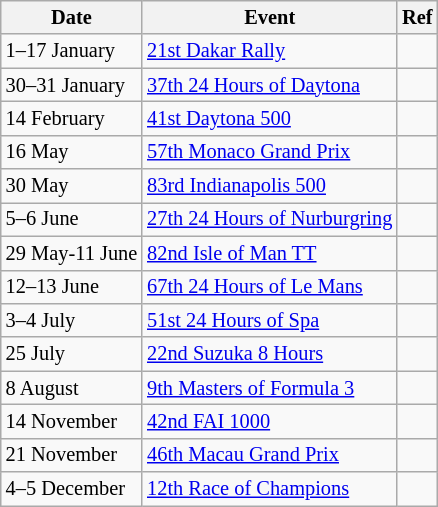<table class="wikitable" style="font-size: 85%">
<tr>
<th>Date</th>
<th>Event</th>
<th>Ref</th>
</tr>
<tr>
<td>1–17 January</td>
<td><a href='#'>21st Dakar Rally</a></td>
<td></td>
</tr>
<tr>
<td>30–31 January</td>
<td><a href='#'>37th 24 Hours of Daytona</a></td>
<td></td>
</tr>
<tr>
<td>14 February</td>
<td><a href='#'>41st Daytona 500</a></td>
<td></td>
</tr>
<tr>
<td>16 May</td>
<td><a href='#'>57th Monaco Grand Prix</a></td>
<td></td>
</tr>
<tr>
<td>30 May</td>
<td><a href='#'>83rd Indianapolis 500</a></td>
<td></td>
</tr>
<tr>
<td>5–6 June</td>
<td><a href='#'>27th 24 Hours of Nurburgring</a></td>
<td></td>
</tr>
<tr>
<td>29 May-11 June</td>
<td><a href='#'>82nd Isle of Man TT</a></td>
<td></td>
</tr>
<tr>
<td>12–13 June</td>
<td><a href='#'>67th 24 Hours of Le Mans</a></td>
<td></td>
</tr>
<tr>
<td>3–4 July</td>
<td><a href='#'>51st 24 Hours of Spa</a></td>
<td></td>
</tr>
<tr>
<td>25 July</td>
<td><a href='#'>22nd Suzuka 8 Hours</a></td>
<td></td>
</tr>
<tr>
<td>8 August</td>
<td><a href='#'>9th Masters of Formula 3</a></td>
<td></td>
</tr>
<tr>
<td>14 November</td>
<td><a href='#'>42nd FAI 1000</a></td>
<td></td>
</tr>
<tr>
<td>21 November</td>
<td><a href='#'>46th Macau Grand Prix</a></td>
<td></td>
</tr>
<tr>
<td>4–5 December</td>
<td><a href='#'>12th Race of Champions</a></td>
<td></td>
</tr>
</table>
